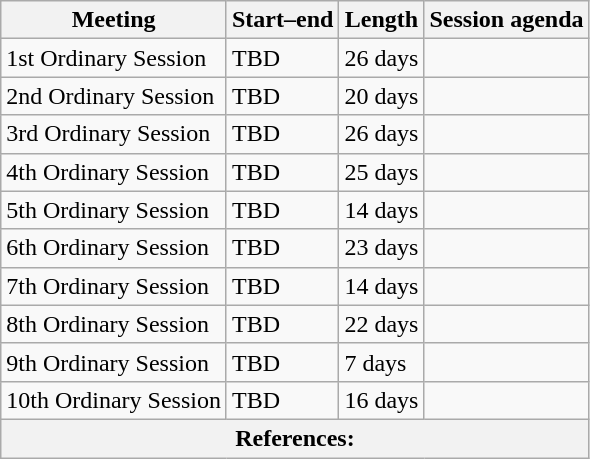<table class="wikitable sortable">
<tr>
<th scope="col">Meeting</th>
<th scope="col">Start–end</th>
<th scope="col">Length</th>
<th scope="col">Session agenda</th>
</tr>
<tr>
<td>1st Ordinary Session</td>
<td>TBD</td>
<td>26 days</td>
<td></td>
</tr>
<tr>
<td>2nd Ordinary Session</td>
<td>TBD</td>
<td>20 days</td>
<td></td>
</tr>
<tr>
<td>3rd Ordinary Session</td>
<td>TBD</td>
<td>26 days</td>
<td></td>
</tr>
<tr>
<td>4th Ordinary Session</td>
<td>TBD</td>
<td>25 days</td>
<td></td>
</tr>
<tr>
<td>5th Ordinary Session</td>
<td>TBD</td>
<td>14 days</td>
<td></td>
</tr>
<tr>
<td>6th Ordinary Session</td>
<td>TBD</td>
<td>23 days</td>
<td></td>
</tr>
<tr>
<td>7th Ordinary Session</td>
<td>TBD</td>
<td>14 days</td>
<td></td>
</tr>
<tr>
<td>8th Ordinary Session</td>
<td>TBD</td>
<td>22 days</td>
<td></td>
</tr>
<tr>
<td>9th Ordinary Session</td>
<td>TBD</td>
<td>7 days</td>
<td></td>
</tr>
<tr>
<td>10th Ordinary Session</td>
<td>TBD</td>
<td>16 days</td>
<td></td>
</tr>
<tr>
<th colspan="8" unsortable><strong>References:</strong><br></th>
</tr>
</table>
